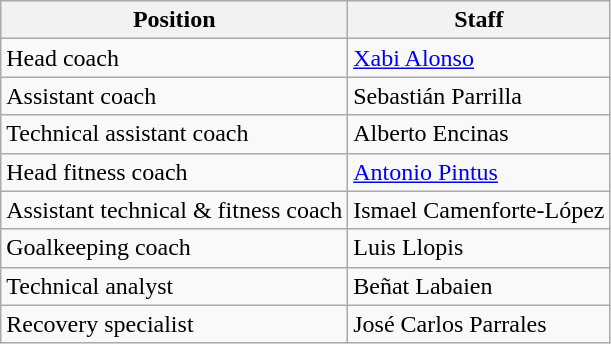<table class=wikitable>
<tr>
<th>Position</th>
<th>Staff</th>
</tr>
<tr>
<td>Head coach</td>
<td> <a href='#'>Xabi Alonso</a></td>
</tr>
<tr>
<td>Assistant coach</td>
<td> Sebastián Parrilla</td>
</tr>
<tr>
<td>Technical assistant coach</td>
<td> Alberto Encinas</td>
</tr>
<tr>
<td>Head fitness coach</td>
<td> <a href='#'>Antonio Pintus</a></td>
</tr>
<tr>
<td>Assistant technical & fitness coach</td>
<td> Ismael Camenforte-López</td>
</tr>
<tr>
<td>Goalkeeping coach</td>
<td> Luis Llopis</td>
</tr>
<tr>
<td>Technical analyst</td>
<td> Beñat Labaien</td>
</tr>
<tr>
<td>Recovery specialist</td>
<td> José Carlos Parrales</td>
</tr>
</table>
